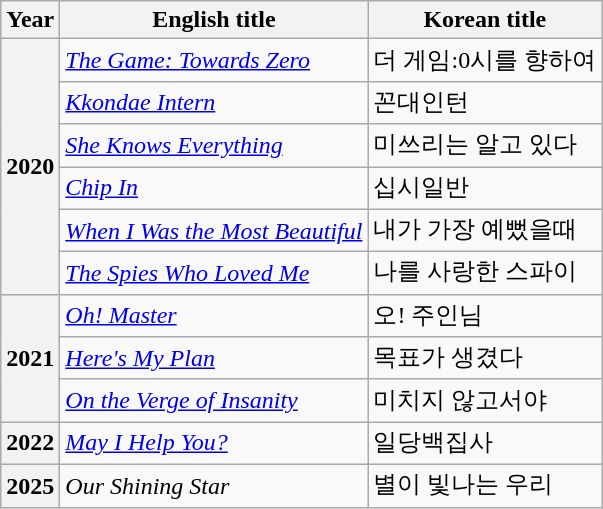<table class="wikitable sortable plainrowheaders">
<tr>
<th scope="col">Year</th>
<th scope="col">English title</th>
<th scope="col">Korean title</th>
</tr>
<tr>
<th scope="row" rowspan="6">2020</th>
<td><em><a href='#'>The Game: Towards Zero</a></em></td>
<td>더 게임:0시를 향하여</td>
</tr>
<tr>
<td><em><a href='#'>Kkondae Intern</a></em></td>
<td>꼰대인턴</td>
</tr>
<tr>
<td><em><a href='#'>She Knows Everything</a></em></td>
<td>미쓰리는 알고 있다</td>
</tr>
<tr>
<td><em><a href='#'>Chip In</a></em></td>
<td>십시일반</td>
</tr>
<tr>
<td><em><a href='#'>When I Was the Most Beautiful</a></em></td>
<td>내가 가장 예뻤을때</td>
</tr>
<tr>
<td><em><a href='#'>The Spies Who Loved Me</a></em></td>
<td>나를 사랑한 스파이</td>
</tr>
<tr>
<th scope="row" rowspan="3">2021</th>
<td><em><a href='#'>Oh! Master</a></em></td>
<td>오! 주인님</td>
</tr>
<tr>
<td><em><a href='#'>Here's My Plan</a></em></td>
<td>목표가 생겼다</td>
</tr>
<tr>
<td><em><a href='#'>On the Verge of Insanity</a></em></td>
<td>미치지 않고서야</td>
</tr>
<tr>
<th scope="row">2022</th>
<td><em><a href='#'>May I Help You?</a></em></td>
<td>일당백집사</td>
</tr>
<tr>
<th scope="row">2025</th>
<td><em>Our Shining Star</em></td>
<td>별이 빛나는 우리</td>
</tr>
</table>
